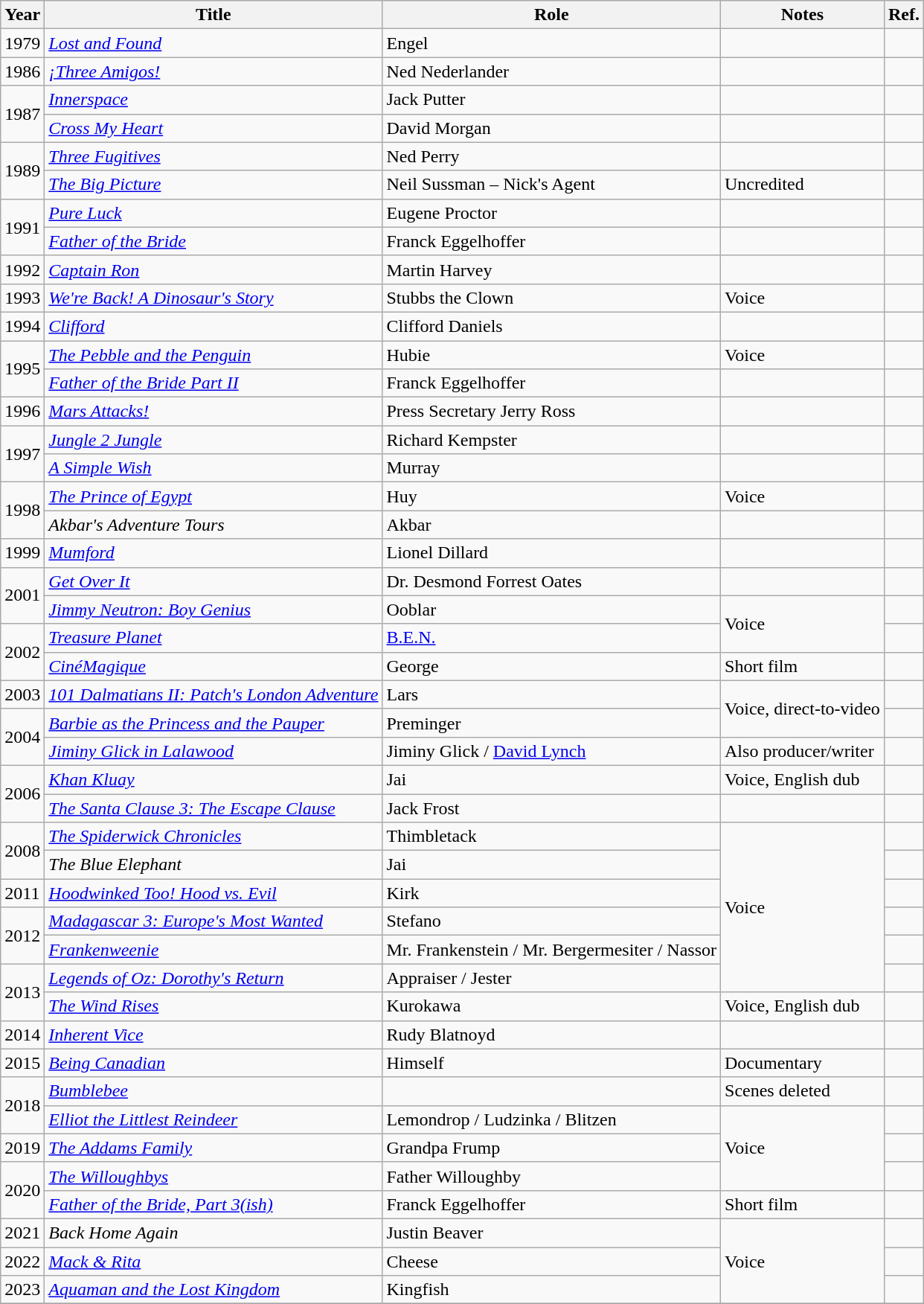<table class="wikitable sortable">
<tr>
<th>Year</th>
<th>Title</th>
<th>Role</th>
<th class="unsortable">Notes</th>
<th class=unsortable>Ref.</th>
</tr>
<tr>
<td>1979</td>
<td><em><a href='#'>Lost and Found</a></em></td>
<td>Engel</td>
<td></td>
<td></td>
</tr>
<tr>
<td>1986</td>
<td data-sort-value="Three Amigos!, ¡"><em><a href='#'>¡Three Amigos!</a></em></td>
<td>Ned Nederlander</td>
<td></td>
<td></td>
</tr>
<tr>
<td rowspan=2>1987</td>
<td><em><a href='#'>Innerspace</a></em></td>
<td>Jack Putter</td>
<td></td>
<td></td>
</tr>
<tr>
<td><em><a href='#'>Cross My Heart</a></em></td>
<td>David Morgan</td>
<td></td>
<td></td>
</tr>
<tr>
<td rowspan=2>1989</td>
<td><em><a href='#'>Three Fugitives</a></em></td>
<td>Ned Perry</td>
<td></td>
<td></td>
</tr>
<tr>
<td data-sort-value="Big Picture, The"><em><a href='#'>The Big Picture</a></em></td>
<td>Neil Sussman – Nick's Agent</td>
<td>Uncredited</td>
<td></td>
</tr>
<tr>
<td rowspan=2>1991</td>
<td><em><a href='#'>Pure Luck</a></em></td>
<td>Eugene Proctor</td>
<td></td>
<td></td>
</tr>
<tr>
<td><em><a href='#'>Father of the Bride</a></em></td>
<td>Franck Eggelhoffer</td>
<td></td>
<td></td>
</tr>
<tr>
<td>1992</td>
<td><em><a href='#'>Captain Ron</a></em></td>
<td>Martin Harvey</td>
<td></td>
<td></td>
</tr>
<tr>
<td>1993</td>
<td><em><a href='#'>We're Back! A Dinosaur's Story</a></em></td>
<td>Stubbs the Clown</td>
<td>Voice</td>
<td></td>
</tr>
<tr>
<td>1994</td>
<td><em><a href='#'>Clifford</a></em></td>
<td>Clifford Daniels</td>
<td></td>
<td></td>
</tr>
<tr>
<td rowspan=2>1995</td>
<td data-sort-value="Pebble and the Penguin, The"><em><a href='#'>The Pebble and the Penguin</a></em></td>
<td>Hubie</td>
<td>Voice</td>
<td></td>
</tr>
<tr>
<td><em><a href='#'>Father of the Bride Part II</a></em></td>
<td>Franck Eggelhoffer</td>
<td></td>
<td></td>
</tr>
<tr>
<td>1996</td>
<td><em><a href='#'>Mars Attacks!</a></em></td>
<td>Press Secretary Jerry Ross</td>
<td></td>
<td></td>
</tr>
<tr>
<td rowspan=2>1997</td>
<td><em><a href='#'>Jungle 2 Jungle</a></em></td>
<td>Richard Kempster</td>
<td></td>
<td></td>
</tr>
<tr>
<td data-sort-value="Simple Wish, A"><em><a href='#'>A Simple Wish</a></em></td>
<td>Murray</td>
<td></td>
<td></td>
</tr>
<tr>
<td rowspan=2>1998</td>
<td data-sort-value="Prince of Egypt, The"><em><a href='#'>The Prince of Egypt</a></em></td>
<td>Huy</td>
<td>Voice</td>
<td></td>
</tr>
<tr>
<td><em>Akbar's Adventure Tours</em></td>
<td>Akbar</td>
<td></td>
<td></td>
</tr>
<tr>
<td>1999</td>
<td><em><a href='#'>Mumford</a></em></td>
<td>Lionel Dillard</td>
<td></td>
<td></td>
</tr>
<tr>
<td rowspan=2>2001</td>
<td><em><a href='#'>Get Over It</a></em></td>
<td>Dr. Desmond Forrest Oates</td>
<td></td>
<td></td>
</tr>
<tr>
<td><em><a href='#'>Jimmy Neutron: Boy Genius</a></em></td>
<td>Ooblar</td>
<td rowspan="2">Voice</td>
<td></td>
</tr>
<tr>
<td rowspan=2>2002</td>
<td><em><a href='#'>Treasure Planet</a></em></td>
<td><a href='#'>B.E.N.</a></td>
<td></td>
</tr>
<tr>
<td><em><a href='#'>CinéMagique</a></em></td>
<td>George</td>
<td>Short film</td>
<td></td>
</tr>
<tr>
<td>2003</td>
<td><em><a href='#'>101 Dalmatians II: Patch's London Adventure</a></em></td>
<td>Lars</td>
<td rowspan="2">Voice, direct-to-video</td>
<td></td>
</tr>
<tr>
<td rowspan=2>2004</td>
<td><em><a href='#'>Barbie as the Princess and the Pauper</a></em></td>
<td>Preminger</td>
<td></td>
</tr>
<tr>
<td><em><a href='#'>Jiminy Glick in Lalawood</a></em></td>
<td>Jiminy Glick / <a href='#'>David Lynch</a></td>
<td>Also producer/writer</td>
<td></td>
</tr>
<tr>
<td rowspan=2>2006</td>
<td><em><a href='#'>Khan Kluay</a></em></td>
<td>Jai</td>
<td>Voice, English dub</td>
<td></td>
</tr>
<tr>
<td data-sort-value="Santa Clause 3: The Escape Clause, The"><em><a href='#'>The Santa Clause 3: The Escape Clause</a></em></td>
<td>Jack Frost</td>
<td></td>
<td></td>
</tr>
<tr>
<td rowspan="2">2008</td>
<td data-sort-value="Spiderwick Chronicles, The"><em><a href='#'>The Spiderwick Chronicles</a></em></td>
<td>Thimbletack</td>
<td rowspan="6">Voice</td>
<td></td>
</tr>
<tr>
<td data-sort-value="Blue Elephant, The"><em>The Blue Elephant</em></td>
<td>Jai</td>
<td></td>
</tr>
<tr>
<td>2011</td>
<td><em><a href='#'>Hoodwinked Too! Hood vs. Evil</a></em></td>
<td>Kirk</td>
<td></td>
</tr>
<tr>
<td rowspan="2">2012</td>
<td><em><a href='#'>Madagascar 3: Europe's Most Wanted</a></em></td>
<td>Stefano</td>
<td></td>
</tr>
<tr>
<td><em><a href='#'>Frankenweenie</a></em></td>
<td>Mr. Frankenstein / Mr. Bergermesiter / Nassor</td>
<td></td>
</tr>
<tr>
<td rowspan="2">2013</td>
<td><em><a href='#'>Legends of Oz: Dorothy's Return</a></em></td>
<td>Appraiser / Jester</td>
<td></td>
</tr>
<tr>
<td data-sort-value="Wind Rises, The"><em><a href='#'>The Wind Rises</a></em></td>
<td>Kurokawa</td>
<td>Voice, English dub</td>
<td></td>
</tr>
<tr>
<td>2014</td>
<td><em><a href='#'>Inherent Vice</a></em></td>
<td>Rudy Blatnoyd</td>
<td></td>
<td></td>
</tr>
<tr>
<td>2015</td>
<td><em><a href='#'>Being Canadian</a></em></td>
<td>Himself</td>
<td>Documentary</td>
<td></td>
</tr>
<tr>
<td rowspan=2>2018</td>
<td><em><a href='#'>Bumblebee</a></em></td>
<td></td>
<td>Scenes deleted</td>
<td></td>
</tr>
<tr>
<td><em><a href='#'>Elliot the Littlest Reindeer</a></em></td>
<td>Lemondrop / Ludzinka / Blitzen</td>
<td rowspan="3">Voice</td>
<td></td>
</tr>
<tr>
<td>2019</td>
<td data-sort-value="Addams Family, The"><em><a href='#'>The Addams Family</a></em></td>
<td>Grandpa Frump</td>
<td></td>
</tr>
<tr>
<td rowspan="2">2020</td>
<td data-sort-value="Willoughbys, The"><em><a href='#'>The Willoughbys</a></em></td>
<td>Father Willoughby</td>
<td></td>
</tr>
<tr>
<td><em><a href='#'>Father of the Bride, Part 3(ish)</a></em></td>
<td>Franck Eggelhoffer</td>
<td>Short film</td>
<td></td>
</tr>
<tr>
<td>2021</td>
<td><em>Back Home Again</em></td>
<td>Justin Beaver</td>
<td rowspan="3">Voice</td>
<td></td>
</tr>
<tr>
<td>2022</td>
<td><em><a href='#'>Mack & Rita</a></em></td>
<td>Cheese</td>
<td></td>
</tr>
<tr>
<td>2023</td>
<td><em><a href='#'>Aquaman and the Lost Kingdom</a></em></td>
<td>Kingfish</td>
<td></td>
</tr>
<tr>
</tr>
</table>
